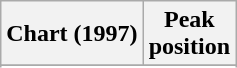<table class="wikitable sortable plainrowheaders">
<tr>
<th>Chart (1997)</th>
<th>Peak<br>position</th>
</tr>
<tr>
</tr>
<tr>
</tr>
<tr>
</tr>
<tr>
</tr>
</table>
